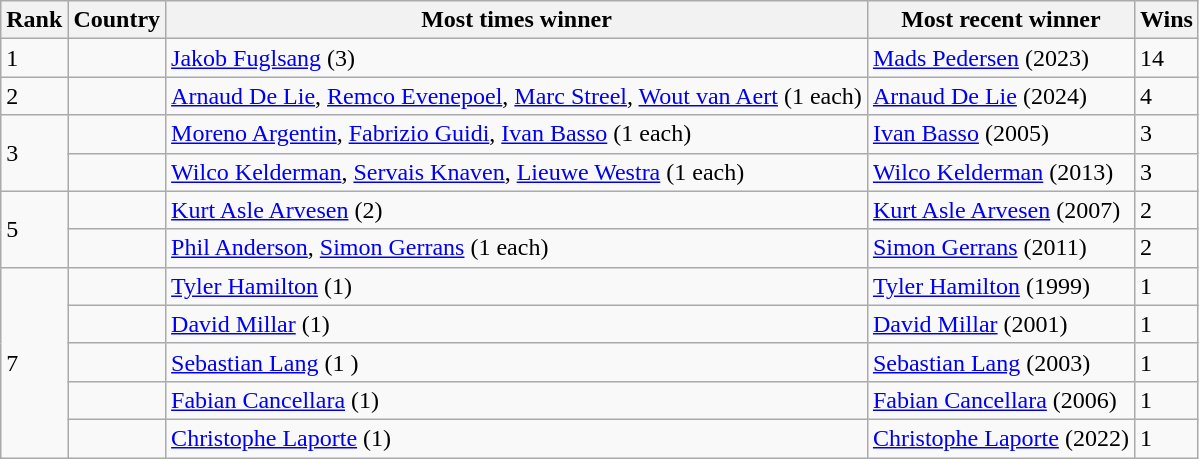<table class="wikitable">
<tr>
<th>Rank</th>
<th>Country</th>
<th>Most times winner</th>
<th>Most recent winner</th>
<th>Wins</th>
</tr>
<tr>
<td>1</td>
<td></td>
<td><a href='#'>Jakob Fuglsang</a> (3)</td>
<td><a href='#'>Mads Pedersen</a> (2023)</td>
<td>14</td>
</tr>
<tr>
<td>2</td>
<td></td>
<td><a href='#'>Arnaud De Lie</a>, <a href='#'>Remco Evenepoel</a>, <a href='#'>Marc Streel</a>, <a href='#'>Wout van Aert</a> (1 each)</td>
<td><a href='#'>Arnaud De Lie</a> (2024)</td>
<td>4</td>
</tr>
<tr>
<td rowspan="2">3</td>
<td></td>
<td><a href='#'>Moreno Argentin</a>, <a href='#'>Fabrizio Guidi</a>, <a href='#'>Ivan Basso</a> (1 each)</td>
<td><a href='#'>Ivan Basso</a> (2005)</td>
<td>3</td>
</tr>
<tr>
<td></td>
<td><a href='#'>Wilco Kelderman</a>, <a href='#'>Servais Knaven</a>, <a href='#'>Lieuwe Westra</a> (1 each)</td>
<td><a href='#'>Wilco Kelderman</a> (2013)</td>
<td>3</td>
</tr>
<tr>
<td rowspan="2">5</td>
<td></td>
<td><a href='#'>Kurt Asle Arvesen</a> (2)</td>
<td><a href='#'>Kurt Asle Arvesen</a> (2007)</td>
<td>2</td>
</tr>
<tr>
<td></td>
<td><a href='#'>Phil Anderson</a>, <a href='#'>Simon Gerrans</a> (1 each)</td>
<td><a href='#'>Simon Gerrans</a> (2011)</td>
<td>2</td>
</tr>
<tr>
<td rowspan="5">7</td>
<td></td>
<td><a href='#'>Tyler Hamilton</a> (1)</td>
<td><a href='#'>Tyler Hamilton</a> (1999)</td>
<td>1</td>
</tr>
<tr>
<td></td>
<td><a href='#'>David Millar</a> (1)</td>
<td><a href='#'>David Millar</a> (2001)</td>
<td>1</td>
</tr>
<tr>
<td></td>
<td><a href='#'>Sebastian Lang</a> (1 )</td>
<td><a href='#'>Sebastian Lang</a> (2003)</td>
<td>1</td>
</tr>
<tr>
<td></td>
<td><a href='#'>Fabian Cancellara</a> (1)</td>
<td><a href='#'>Fabian Cancellara</a> (2006)</td>
<td>1</td>
</tr>
<tr>
<td></td>
<td><a href='#'>Christophe Laporte</a> (1)</td>
<td><a href='#'>Christophe Laporte</a> (2022)</td>
<td>1</td>
</tr>
</table>
